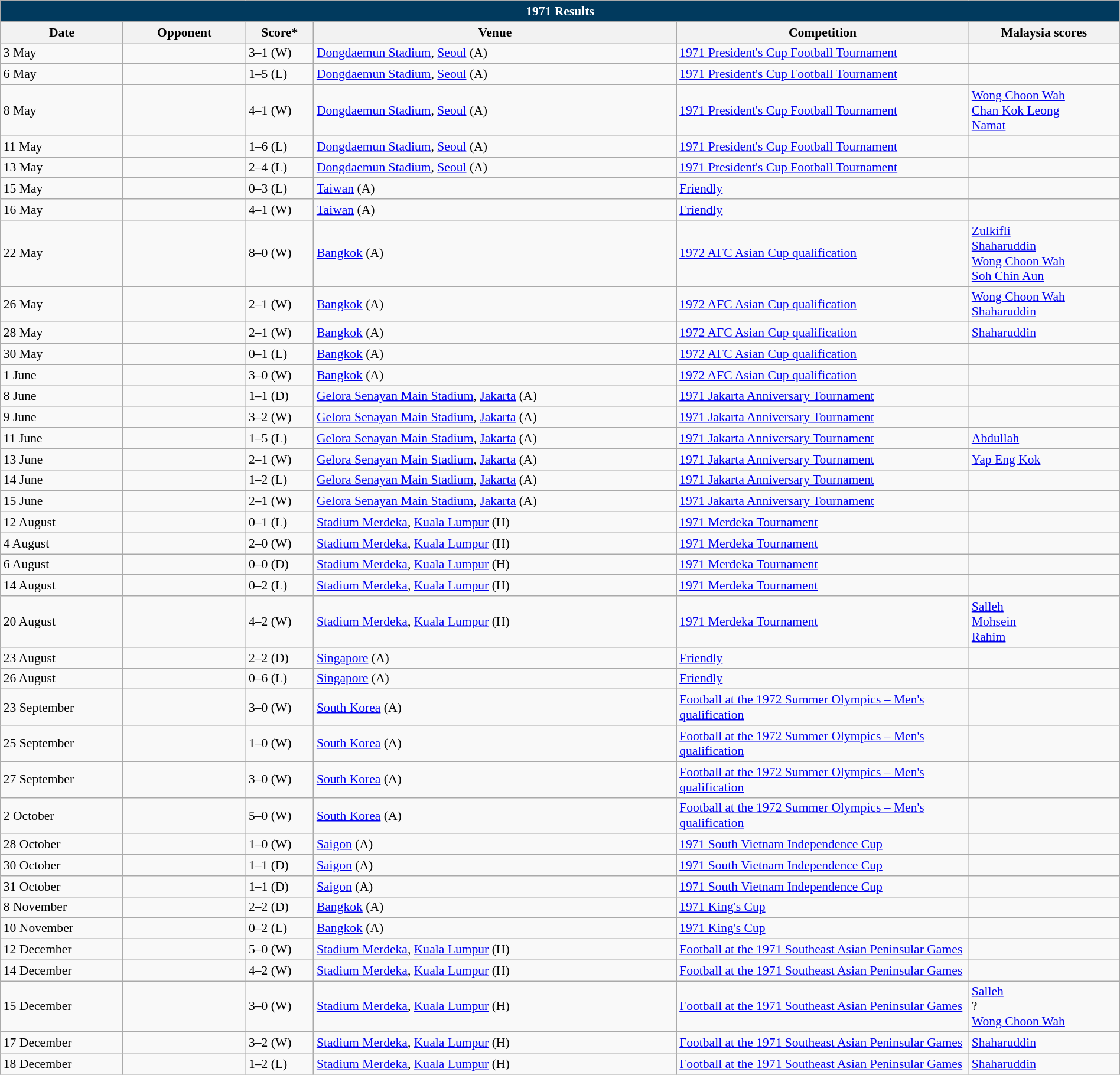<table class="wikitable" width=100% style="text-align:left;font-size:90%;">
<tr>
<th colspan=9 style="background: #013A5E; color: #FFFFFF;">1971 Results</th>
</tr>
<tr>
<th width=80>Date</th>
<th width=80>Opponent</th>
<th width=20>Score*</th>
<th width=250>Venue</th>
<th width=200>Competition</th>
<th width=100>Malaysia scores</th>
</tr>
<tr>
<td>3 May</td>
<td></td>
<td>3–1 (W)</td>
<td><a href='#'>Dongdaemun Stadium</a>, <a href='#'>Seoul</a> (A)</td>
<td><a href='#'>1971 President's Cup Football Tournament</a></td>
<td></td>
</tr>
<tr>
<td>6 May</td>
<td></td>
<td>1–5 (L)</td>
<td><a href='#'>Dongdaemun Stadium</a>, <a href='#'>Seoul</a> (A)</td>
<td><a href='#'>1971 President's Cup Football Tournament</a></td>
<td></td>
</tr>
<tr>
<td>8 May</td>
<td></td>
<td>4–1 (W)</td>
<td><a href='#'>Dongdaemun Stadium</a>, <a href='#'>Seoul</a> (A)</td>
<td><a href='#'>1971 President's Cup Football Tournament</a></td>
<td><a href='#'>Wong Choon Wah</a> <br><a href='#'>Chan Kok Leong</a> <br><a href='#'>Namat</a> </td>
</tr>
<tr>
<td>11 May</td>
<td></td>
<td>1–6 (L)</td>
<td><a href='#'>Dongdaemun Stadium</a>, <a href='#'>Seoul</a> (A)</td>
<td><a href='#'>1971 President's Cup Football Tournament</a></td>
<td></td>
</tr>
<tr>
<td>13 May</td>
<td></td>
<td>2–4 (L)</td>
<td><a href='#'>Dongdaemun Stadium</a>, <a href='#'>Seoul</a> (A)</td>
<td><a href='#'>1971 President's Cup Football Tournament</a></td>
<td></td>
</tr>
<tr>
<td>15 May</td>
<td></td>
<td>0–3 (L)</td>
<td><a href='#'>Taiwan</a> (A)</td>
<td><a href='#'>Friendly</a></td>
<td></td>
</tr>
<tr>
<td>16 May</td>
<td></td>
<td>4–1 (W)</td>
<td><a href='#'>Taiwan</a> (A)</td>
<td><a href='#'>Friendly</a></td>
<td></td>
</tr>
<tr>
<td>22 May</td>
<td></td>
<td>8–0 (W)</td>
<td><a href='#'>Bangkok</a> (A)</td>
<td><a href='#'>1972 AFC Asian Cup qualification</a></td>
<td><a href='#'>Zulkifli</a> <br><a href='#'>Shaharuddin</a> <br><a href='#'>Wong Choon Wah</a> <br><a href='#'>Soh Chin Aun</a> </td>
</tr>
<tr>
<td>26 May</td>
<td></td>
<td>2–1 (W)</td>
<td><a href='#'>Bangkok</a> (A)</td>
<td><a href='#'>1972 AFC Asian Cup qualification</a></td>
<td><a href='#'>Wong Choon Wah</a> <br><a href='#'>Shaharuddin</a> </td>
</tr>
<tr>
<td>28 May</td>
<td></td>
<td>2–1 (W)</td>
<td><a href='#'>Bangkok</a> (A)</td>
<td><a href='#'>1972 AFC Asian Cup qualification</a></td>
<td><a href='#'>Shaharuddin</a> </td>
</tr>
<tr>
<td>30 May</td>
<td></td>
<td>0–1 (L)</td>
<td><a href='#'>Bangkok</a> (A)</td>
<td><a href='#'>1972 AFC Asian Cup qualification</a></td>
<td></td>
</tr>
<tr>
<td>1 June</td>
<td></td>
<td>3–0 (W)</td>
<td><a href='#'>Bangkok</a> (A)</td>
<td><a href='#'>1972 AFC Asian Cup qualification</a></td>
<td></td>
</tr>
<tr>
<td>8 June</td>
<td></td>
<td>1–1 (D)</td>
<td><a href='#'>Gelora Senayan Main Stadium</a>, <a href='#'>Jakarta</a> (A)</td>
<td><a href='#'>1971 Jakarta Anniversary Tournament</a></td>
<td></td>
</tr>
<tr>
<td>9 June</td>
<td></td>
<td>3–2 (W)</td>
<td><a href='#'>Gelora Senayan Main Stadium</a>, <a href='#'>Jakarta</a> (A)</td>
<td><a href='#'>1971 Jakarta Anniversary Tournament</a></td>
<td></td>
</tr>
<tr>
<td>11 June</td>
<td></td>
<td>1–5 (L)</td>
<td><a href='#'>Gelora Senayan Main Stadium</a>, <a href='#'>Jakarta</a> (A)</td>
<td><a href='#'>1971 Jakarta Anniversary Tournament</a></td>
<td><a href='#'>Abdullah</a> </td>
</tr>
<tr>
<td>13 June</td>
<td></td>
<td>2–1 (W)</td>
<td><a href='#'>Gelora Senayan Main Stadium</a>, <a href='#'>Jakarta</a> (A)</td>
<td><a href='#'>1971 Jakarta Anniversary Tournament</a></td>
<td><a href='#'>Yap Eng Kok</a> </td>
</tr>
<tr>
<td>14 June</td>
<td></td>
<td>1–2 (L)</td>
<td><a href='#'>Gelora Senayan Main Stadium</a>, <a href='#'>Jakarta</a> (A)</td>
<td><a href='#'>1971 Jakarta Anniversary Tournament</a></td>
<td></td>
</tr>
<tr>
<td>15 June</td>
<td></td>
<td>2–1 (W)</td>
<td><a href='#'>Gelora Senayan Main Stadium</a>, <a href='#'>Jakarta</a> (A)</td>
<td><a href='#'>1971 Jakarta Anniversary Tournament</a></td>
<td></td>
</tr>
<tr>
<td>12 August</td>
<td></td>
<td>0–1 (L)</td>
<td><a href='#'>Stadium Merdeka</a>, <a href='#'>Kuala Lumpur</a> (H)</td>
<td><a href='#'>1971 Merdeka Tournament</a></td>
<td></td>
</tr>
<tr>
<td>4 August</td>
<td></td>
<td>2–0 (W)</td>
<td><a href='#'>Stadium Merdeka</a>, <a href='#'>Kuala Lumpur</a> (H)</td>
<td><a href='#'>1971 Merdeka Tournament</a></td>
<td></td>
</tr>
<tr>
<td>6 August</td>
<td></td>
<td>0–0 (D)</td>
<td><a href='#'>Stadium Merdeka</a>, <a href='#'>Kuala Lumpur</a> (H)</td>
<td><a href='#'>1971 Merdeka Tournament</a></td>
<td></td>
</tr>
<tr>
<td>14 August</td>
<td></td>
<td>0–2 (L)</td>
<td><a href='#'>Stadium Merdeka</a>, <a href='#'>Kuala Lumpur</a> (H)</td>
<td><a href='#'>1971 Merdeka Tournament</a></td>
<td></td>
</tr>
<tr>
<td>20 August</td>
<td></td>
<td>4–2 (W)</td>
<td><a href='#'>Stadium Merdeka</a>, <a href='#'>Kuala Lumpur</a> (H)</td>
<td><a href='#'>1971 Merdeka Tournament</a></td>
<td><a href='#'>Salleh</a> <br><a href='#'>Mohsein</a> <br><a href='#'>Rahim</a> </td>
</tr>
<tr>
<td>23 August</td>
<td></td>
<td>2–2 (D)</td>
<td><a href='#'>Singapore</a> (A)</td>
<td><a href='#'>Friendly</a></td>
<td></td>
</tr>
<tr>
<td>26 August</td>
<td></td>
<td>0–6 (L)</td>
<td><a href='#'>Singapore</a> (A)</td>
<td><a href='#'>Friendly</a></td>
<td></td>
</tr>
<tr>
<td>23 September</td>
<td></td>
<td>3–0 (W)</td>
<td><a href='#'>South Korea</a> (A)</td>
<td><a href='#'>Football at the 1972 Summer Olympics – Men's qualification</a></td>
<td></td>
</tr>
<tr>
<td>25 September</td>
<td></td>
<td>1–0 (W)</td>
<td><a href='#'>South Korea</a> (A)</td>
<td><a href='#'>Football at the 1972 Summer Olympics – Men's qualification</a></td>
<td></td>
</tr>
<tr>
<td>27 September</td>
<td></td>
<td>3–0 (W)</td>
<td><a href='#'>South Korea</a> (A)</td>
<td><a href='#'>Football at the 1972 Summer Olympics – Men's qualification</a></td>
<td></td>
</tr>
<tr>
<td>2 October</td>
<td></td>
<td>5–0 (W)</td>
<td><a href='#'>South Korea</a> (A)</td>
<td><a href='#'>Football at the 1972 Summer Olympics – Men's qualification</a></td>
<td></td>
</tr>
<tr>
<td>28 October</td>
<td></td>
<td>1–0 (W)</td>
<td><a href='#'>Saigon</a> (A)</td>
<td><a href='#'>1971 South Vietnam Independence Cup</a></td>
<td></td>
</tr>
<tr>
<td>30 October</td>
<td></td>
<td>1–1 (D)</td>
<td><a href='#'>Saigon</a> (A)</td>
<td><a href='#'>1971 South Vietnam Independence Cup</a></td>
<td></td>
</tr>
<tr>
<td>31 October</td>
<td></td>
<td>1–1 (D)</td>
<td><a href='#'>Saigon</a> (A)</td>
<td><a href='#'>1971 South Vietnam Independence Cup</a></td>
<td></td>
</tr>
<tr>
<td>8 November</td>
<td></td>
<td>2–2 (D)</td>
<td><a href='#'>Bangkok</a> (A)</td>
<td><a href='#'>1971 King's Cup</a></td>
<td></td>
</tr>
<tr>
<td>10 November</td>
<td></td>
<td>0–2 (L)</td>
<td><a href='#'>Bangkok</a> (A)</td>
<td><a href='#'>1971 King's Cup</a></td>
<td></td>
</tr>
<tr>
<td>12 December</td>
<td></td>
<td>5–0 (W)</td>
<td><a href='#'>Stadium Merdeka</a>, <a href='#'>Kuala Lumpur</a> (H)</td>
<td><a href='#'>Football at the 1971 Southeast Asian Peninsular Games</a></td>
<td></td>
</tr>
<tr>
<td>14 December</td>
<td></td>
<td>4–2 (W)</td>
<td><a href='#'>Stadium Merdeka</a>, <a href='#'>Kuala Lumpur</a> (H)</td>
<td><a href='#'>Football at the 1971 Southeast Asian Peninsular Games</a></td>
<td></td>
</tr>
<tr>
<td>15 December</td>
<td></td>
<td>3–0 (W)</td>
<td><a href='#'>Stadium Merdeka</a>, <a href='#'>Kuala Lumpur</a> (H)</td>
<td><a href='#'>Football at the 1971 Southeast Asian Peninsular Games</a></td>
<td><a href='#'>Salleh</a> <br>? <br><a href='#'>Wong Choon Wah</a> </td>
</tr>
<tr>
<td>17 December</td>
<td></td>
<td>3–2 (W)</td>
<td><a href='#'>Stadium Merdeka</a>, <a href='#'>Kuala Lumpur</a> (H)</td>
<td><a href='#'>Football at the 1971 Southeast Asian Peninsular Games</a></td>
<td><a href='#'>Shaharuddin</a> </td>
</tr>
<tr>
<td>18 December</td>
<td></td>
<td>1–2 (L)</td>
<td><a href='#'>Stadium Merdeka</a>, <a href='#'>Kuala Lumpur</a> (H)</td>
<td><a href='#'>Football at the 1971 Southeast Asian Peninsular Games</a></td>
<td><a href='#'>Shaharuddin</a> </td>
</tr>
</table>
